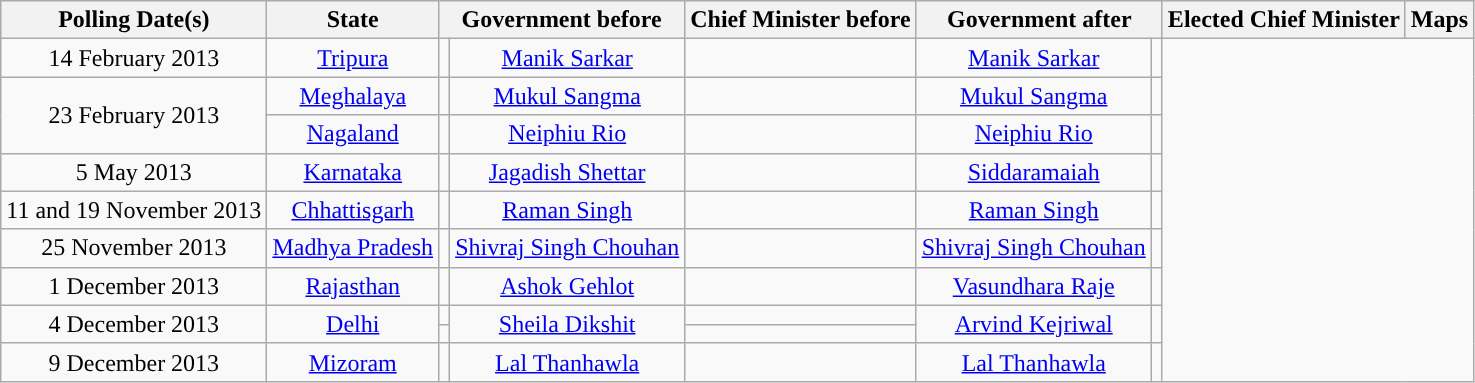<table class="wikitable sortable">
<tr>
<th>Polling Date(s)</th>
<th>State</th>
<th colspan="2">Government before</th>
<th>Chief Minister before</th>
<th colspan="2">Government after</th>
<th>Elected Chief Minister</th>
<th>Maps</th>
</tr>
<tr style="text-align:center;">
<td>14 February 2013</td>
<td><a href='#'>Tripura</a></td>
<td></td>
<td><a href='#'>Manik Sarkar</a></td>
<td></td>
<td><a href='#'>Manik Sarkar</a></td>
<td></td>
</tr>
<tr style="text-align:center;">
<td rowspan="2">23 February 2013</td>
<td><a href='#'>Meghalaya</a></td>
<td></td>
<td><a href='#'>Mukul Sangma</a></td>
<td></td>
<td><a href='#'>Mukul Sangma</a></td>
<td></td>
</tr>
<tr style="text-align:center;">
<td><a href='#'>Nagaland</a></td>
<td></td>
<td><a href='#'>Neiphiu Rio</a></td>
<td></td>
<td><a href='#'>Neiphiu Rio</a></td>
<td></td>
</tr>
<tr style="text-align:center;">
<td>5 May 2013</td>
<td><a href='#'>Karnataka</a></td>
<td></td>
<td><a href='#'>Jagadish Shettar</a></td>
<td></td>
<td><a href='#'>Siddaramaiah</a></td>
<td></td>
</tr>
<tr style="text-align:center;">
<td>11 and 19 November 2013</td>
<td><a href='#'>Chhattisgarh</a></td>
<td></td>
<td><a href='#'>Raman Singh</a></td>
<td></td>
<td><a href='#'>Raman Singh</a></td>
<td></td>
</tr>
<tr style="text-align:center;">
<td>25 November 2013</td>
<td><a href='#'>Madhya Pradesh</a></td>
<td></td>
<td><a href='#'>Shivraj Singh Chouhan</a></td>
<td></td>
<td><a href='#'>Shivraj Singh Chouhan</a></td>
<td></td>
</tr>
<tr style="text-align:center;">
<td>1 December 2013</td>
<td><a href='#'>Rajasthan</a></td>
<td></td>
<td><a href='#'>Ashok Gehlot</a></td>
<td></td>
<td><a href='#'>Vasundhara Raje</a></td>
<td></td>
</tr>
<tr style="text-align:center;">
<td rowspan="2">4 December 2013</td>
<td rowspan="2"><a href='#'>Delhi</a></td>
<td></td>
<td rowspan="2"><a href='#'>Sheila Dikshit</a></td>
<td></td>
<td rowspan="2"><a href='#'>Arvind Kejriwal</a></td>
<td rowspan="2"></td>
</tr>
<tr style="text-align:center;">
<td></td>
</tr>
<tr style="text-align:center;">
<td>9 December 2013</td>
<td><a href='#'>Mizoram</a></td>
<td></td>
<td><a href='#'>Lal Thanhawla</a></td>
<td></td>
<td><a href='#'>Lal Thanhawla</a></td>
<td></td>
</tr>
</table>
